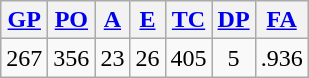<table class="wikitable">
<tr>
<th><a href='#'>GP</a></th>
<th><a href='#'>PO</a></th>
<th><a href='#'>A</a></th>
<th><a href='#'>E</a></th>
<th><a href='#'>TC</a></th>
<th><a href='#'>DP</a></th>
<th><a href='#'>FA</a></th>
</tr>
<tr align=center>
<td>267</td>
<td>356</td>
<td>23</td>
<td>26</td>
<td>405</td>
<td>5</td>
<td>.936</td>
</tr>
</table>
